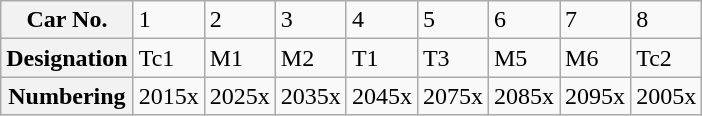<table class="wikitable">
<tr>
<th>Car No.</th>
<td>1</td>
<td>2</td>
<td>3</td>
<td>4</td>
<td>5</td>
<td>6</td>
<td>7</td>
<td>8</td>
</tr>
<tr>
<th>Designation</th>
<td>Tc1</td>
<td>M1</td>
<td>M2</td>
<td>T1</td>
<td>T3</td>
<td>M5</td>
<td>M6</td>
<td>Tc2</td>
</tr>
<tr>
<th>Numbering</th>
<td>2015x</td>
<td>2025x</td>
<td>2035x</td>
<td>2045x</td>
<td>2075x</td>
<td>2085x</td>
<td>2095x</td>
<td>2005x</td>
</tr>
</table>
